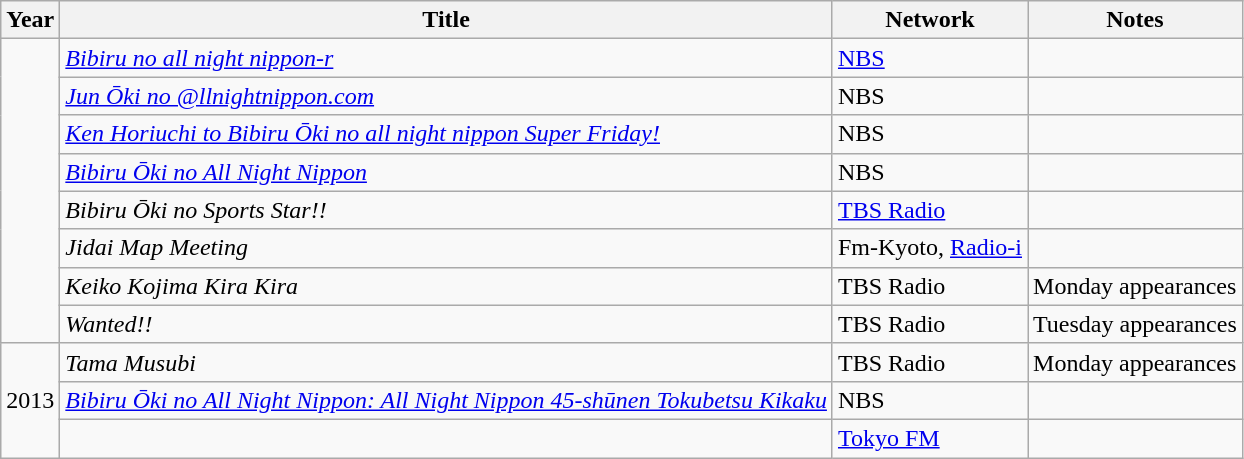<table class="wikitable">
<tr>
<th>Year</th>
<th>Title</th>
<th>Network</th>
<th>Notes</th>
</tr>
<tr>
<td rowspan="8"></td>
<td><em><a href='#'>Bibiru no all night nippon-r</a></em></td>
<td><a href='#'>NBS</a></td>
<td></td>
</tr>
<tr>
<td><em><a href='#'>Jun Ōki no @llnightnippon.com</a></em></td>
<td>NBS</td>
<td></td>
</tr>
<tr>
<td><em><a href='#'>Ken Horiuchi to Bibiru Ōki no all night nippon Super Friday!</a></em></td>
<td>NBS</td>
<td></td>
</tr>
<tr>
<td><em><a href='#'>Bibiru Ōki no All Night Nippon</a></em></td>
<td>NBS</td>
<td></td>
</tr>
<tr>
<td><em>Bibiru Ōki no Sports Star!!</em></td>
<td><a href='#'>TBS Radio</a></td>
<td></td>
</tr>
<tr>
<td><em>Jidai Map Meeting</em></td>
<td>Fm-Kyoto, <a href='#'>Radio-i</a></td>
<td></td>
</tr>
<tr>
<td><em>Keiko Kojima Kira Kira</em></td>
<td>TBS Radio</td>
<td>Monday appearances</td>
</tr>
<tr>
<td><em>Wanted!!</em></td>
<td>TBS Radio</td>
<td>Tuesday appearances</td>
</tr>
<tr>
<td rowspan="3">2013</td>
<td><em>Tama Musubi</em></td>
<td>TBS Radio</td>
<td>Monday appearances</td>
</tr>
<tr>
<td><em><a href='#'>Bibiru Ōki no All Night Nippon: All Night Nippon 45-shūnen Tokubetsu Kikaku</a></em></td>
<td>NBS</td>
<td></td>
</tr>
<tr>
<td><em></em></td>
<td><a href='#'>Tokyo FM</a></td>
<td></td>
</tr>
</table>
